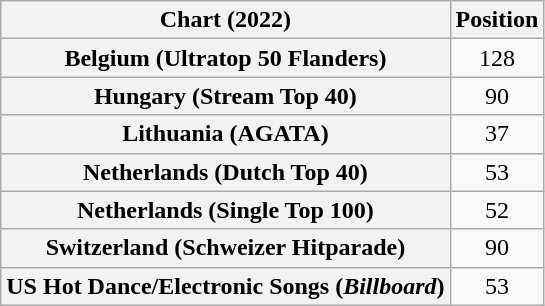<table class="wikitable sortable plainrowheaders" style="text-align:center">
<tr>
<th scope="col">Chart (2022)</th>
<th scope="col">Position</th>
</tr>
<tr>
<th scope="row">Belgium (Ultratop 50 Flanders)</th>
<td>128</td>
</tr>
<tr>
<th scope="row">Hungary (Stream Top 40)</th>
<td>90</td>
</tr>
<tr>
<th scope="row">Lithuania (AGATA)</th>
<td>37</td>
</tr>
<tr>
<th scope="row">Netherlands (Dutch Top 40)</th>
<td>53</td>
</tr>
<tr>
<th scope="row">Netherlands (Single Top 100)</th>
<td>52</td>
</tr>
<tr>
<th scope="row">Switzerland (Schweizer Hitparade)</th>
<td>90</td>
</tr>
<tr>
<th scope="row">US Hot Dance/Electronic Songs (<em>Billboard</em>)</th>
<td>53</td>
</tr>
</table>
